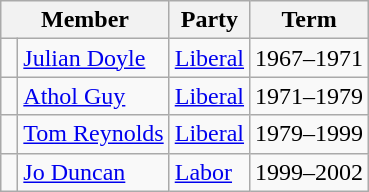<table class="wikitable">
<tr>
<th colspan="2">Member</th>
<th>Party</th>
<th>Term</th>
</tr>
<tr>
<td> </td>
<td><a href='#'>Julian Doyle</a></td>
<td><a href='#'>Liberal</a></td>
<td>1967–1971 </td>
</tr>
<tr>
<td> </td>
<td><a href='#'>Athol Guy</a> </td>
<td><a href='#'>Liberal</a></td>
<td>1971–1979 </td>
</tr>
<tr>
<td> </td>
<td><a href='#'>Tom Reynolds</a></td>
<td><a href='#'>Liberal</a></td>
<td>1979–1999</td>
</tr>
<tr>
<td> </td>
<td><a href='#'>Jo Duncan</a></td>
<td><a href='#'>Labor</a></td>
<td>1999–2002</td>
</tr>
</table>
